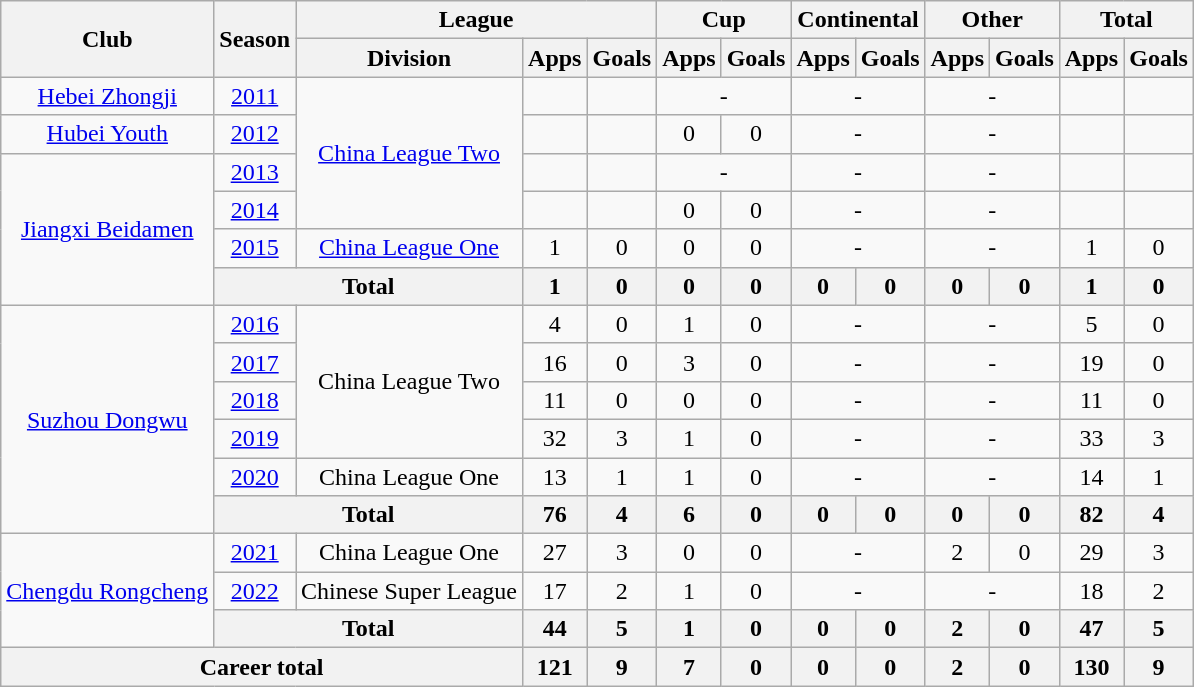<table class="wikitable" style="text-align: center">
<tr>
<th rowspan="2">Club</th>
<th rowspan="2">Season</th>
<th colspan="3">League</th>
<th colspan="2">Cup</th>
<th colspan="2">Continental</th>
<th colspan="2">Other</th>
<th colspan="2">Total</th>
</tr>
<tr>
<th>Division</th>
<th>Apps</th>
<th>Goals</th>
<th>Apps</th>
<th>Goals</th>
<th>Apps</th>
<th>Goals</th>
<th>Apps</th>
<th>Goals</th>
<th>Apps</th>
<th>Goals</th>
</tr>
<tr>
<td><a href='#'>Hebei Zhongji</a></td>
<td><a href='#'>2011</a></td>
<td rowspan=4><a href='#'>China League Two</a></td>
<td></td>
<td></td>
<td colspan="2">-</td>
<td colspan="2">-</td>
<td colspan="2">-</td>
<td></td>
<td></td>
</tr>
<tr>
<td><a href='#'>Hubei Youth</a></td>
<td><a href='#'>2012</a></td>
<td></td>
<td></td>
<td>0</td>
<td>0</td>
<td colspan="2">-</td>
<td colspan="2">-</td>
<td></td>
<td></td>
</tr>
<tr>
<td rowspan=4><a href='#'>Jiangxi Beidamen</a></td>
<td><a href='#'>2013</a></td>
<td></td>
<td></td>
<td colspan="2">-</td>
<td colspan="2">-</td>
<td colspan="2">-</td>
<td></td>
<td></td>
</tr>
<tr>
<td><a href='#'>2014</a></td>
<td></td>
<td></td>
<td>0</td>
<td>0</td>
<td colspan="2">-</td>
<td colspan="2">-</td>
<td></td>
<td></td>
</tr>
<tr>
<td><a href='#'>2015</a></td>
<td><a href='#'>China League One</a></td>
<td>1</td>
<td>0</td>
<td>0</td>
<td>0</td>
<td colspan="2">-</td>
<td colspan="2">-</td>
<td>1</td>
<td>0</td>
</tr>
<tr>
<th colspan=2>Total</th>
<th>1</th>
<th>0</th>
<th>0</th>
<th>0</th>
<th>0</th>
<th>0</th>
<th>0</th>
<th>0</th>
<th>1</th>
<th>0</th>
</tr>
<tr>
<td rowspan="6"><a href='#'>Suzhou Dongwu</a></td>
<td><a href='#'>2016</a></td>
<td rowspan="4">China League Two</td>
<td>4</td>
<td>0</td>
<td>1</td>
<td>0</td>
<td colspan="2">-</td>
<td colspan="2">-</td>
<td>5</td>
<td>0</td>
</tr>
<tr>
<td><a href='#'>2017</a></td>
<td>16</td>
<td>0</td>
<td>3</td>
<td>0</td>
<td colspan="2">-</td>
<td colspan="2">-</td>
<td>19</td>
<td>0</td>
</tr>
<tr>
<td><a href='#'>2018</a></td>
<td>11</td>
<td>0</td>
<td>0</td>
<td>0</td>
<td colspan="2">-</td>
<td colspan="2">-</td>
<td>11</td>
<td>0</td>
</tr>
<tr>
<td><a href='#'>2019</a></td>
<td>32</td>
<td>3</td>
<td>1</td>
<td>0</td>
<td colspan="2">-</td>
<td colspan="2">-</td>
<td>33</td>
<td>3</td>
</tr>
<tr>
<td><a href='#'>2020</a></td>
<td>China League One</td>
<td>13</td>
<td>1</td>
<td>1</td>
<td>0</td>
<td colspan="2">-</td>
<td colspan="2">-</td>
<td>14</td>
<td>1</td>
</tr>
<tr>
<th colspan=2>Total</th>
<th>76</th>
<th>4</th>
<th>6</th>
<th>0</th>
<th>0</th>
<th>0</th>
<th>0</th>
<th>0</th>
<th>82</th>
<th>4</th>
</tr>
<tr>
<td rowspan=3><a href='#'>Chengdu Rongcheng</a></td>
<td><a href='#'>2021</a></td>
<td>China League One</td>
<td>27</td>
<td>3</td>
<td>0</td>
<td>0</td>
<td colspan="2">-</td>
<td>2</td>
<td>0</td>
<td>29</td>
<td>3</td>
</tr>
<tr>
<td><a href='#'>2022</a></td>
<td>Chinese Super League</td>
<td>17</td>
<td>2</td>
<td>1</td>
<td>0</td>
<td colspan="2">-</td>
<td colspan="2">-</td>
<td>18</td>
<td>2</td>
</tr>
<tr>
<th colspan=2>Total</th>
<th>44</th>
<th>5</th>
<th>1</th>
<th>0</th>
<th>0</th>
<th>0</th>
<th>2</th>
<th>0</th>
<th>47</th>
<th>5</th>
</tr>
<tr>
<th colspan=3>Career total</th>
<th>121</th>
<th>9</th>
<th>7</th>
<th>0</th>
<th>0</th>
<th>0</th>
<th>2</th>
<th>0</th>
<th>130</th>
<th>9</th>
</tr>
</table>
